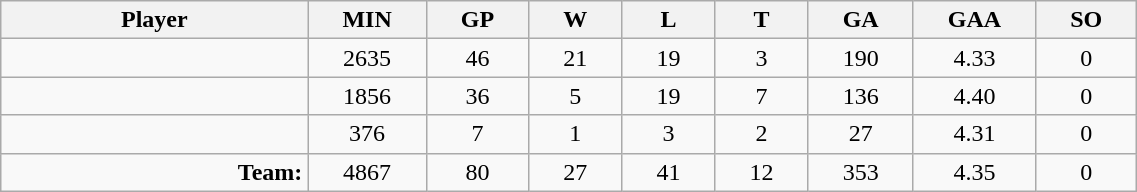<table class="wikitable sortable" width="60%">
<tr>
<th bgcolor="#DDDDFF" width="10%">Player</th>
<th width="3%" bgcolor="#DDDDFF" title="Minutes played">MIN</th>
<th width="3%" bgcolor="#DDDDFF" title="Games played in">GP</th>
<th width="3%" bgcolor="#DDDDFF" title="Wins">W</th>
<th width="3%" bgcolor="#DDDDFF"title="Losses">L</th>
<th width="3%" bgcolor="#DDDDFF" title="Ties">T</th>
<th width="3%" bgcolor="#DDDDFF" title="Goals against">GA</th>
<th width="3%" bgcolor="#DDDDFF" title="Goals against average">GAA</th>
<th width="3%" bgcolor="#DDDDFF"title="Shut-outs">SO</th>
</tr>
<tr align="center">
<td align="right"></td>
<td>2635</td>
<td>46</td>
<td>21</td>
<td>19</td>
<td>3</td>
<td>190</td>
<td>4.33</td>
<td>0</td>
</tr>
<tr align="center">
<td align="right"></td>
<td>1856</td>
<td>36</td>
<td>5</td>
<td>19</td>
<td>7</td>
<td>136</td>
<td>4.40</td>
<td>0</td>
</tr>
<tr align="center">
<td align="right"></td>
<td>376</td>
<td>7</td>
<td>1</td>
<td>3</td>
<td>2</td>
<td>27</td>
<td>4.31</td>
<td>0</td>
</tr>
<tr align="center">
<td align="right"><strong>Team:</strong></td>
<td>4867</td>
<td>80</td>
<td>27</td>
<td>41</td>
<td>12</td>
<td>353</td>
<td>4.35</td>
<td>0</td>
</tr>
</table>
